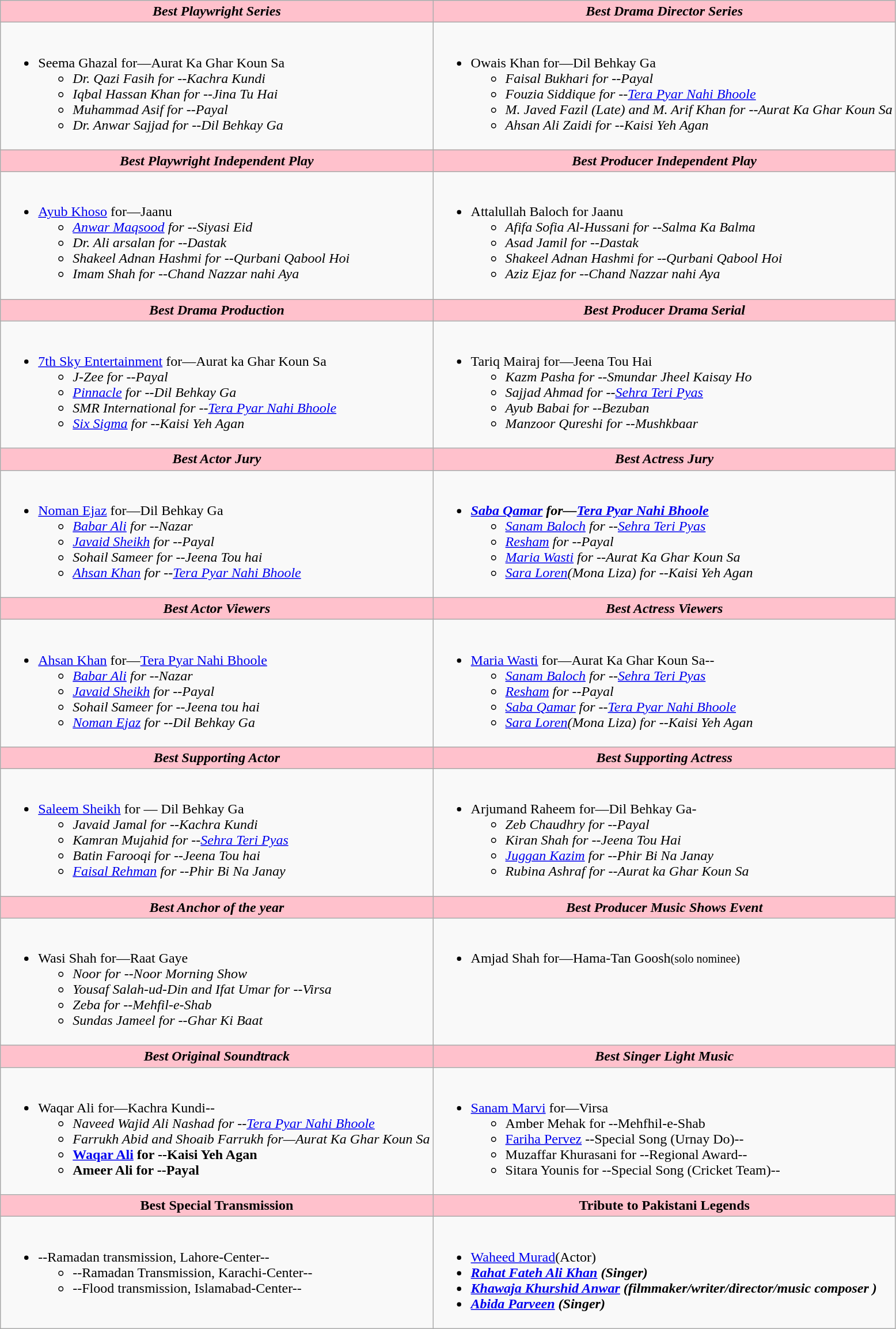<table class=wikitable style="width="150%">
<tr>
<th style="background:#FFC1CC;" ! style="width="50%"><em>Best Playwright Series</em></th>
<th style="background:#FFC1CC;" ! style="width="50%"><em>Best Drama Director Series</em></th>
</tr>
<tr>
<td valign="top"><br><ul><li>Seema Ghazal for—Aurat Ka Ghar Koun Sa<ul><li><em>Dr. Qazi Fasih for --Kachra Kundi</em></li><li><em>Iqbal Hassan Khan for --Jina Tu Hai</em></li><li><em>Muhammad Asif for --Payal</em></li><li><em>Dr. Anwar Sajjad for --Dil Behkay Ga</em></li></ul></li></ul></td>
<td valign="top"><br><ul><li>Owais Khan for—Dil Behkay Ga<ul><li><em>Faisal Bukhari for --Payal</em></li><li><em>Fouzia Siddique for --<a href='#'>Tera Pyar Nahi Bhoole</a></em></li><li><em>M. Javed Fazil (Late) and M. Arif Khan for --Aurat Ka Ghar Koun Sa</em></li><li><em>Ahsan Ali Zaidi for --Kaisi Yeh Agan</em></li></ul></li></ul></td>
</tr>
<tr>
<th style="background:#FFC1CC;" ! style="width="50%"><em>Best Playwright Independent Play</em></th>
<th style="background:#FFC1CC;" ! style="width="50%"><em>Best Producer Independent Play</em></th>
</tr>
<tr>
<td valign="top"><br><ul><li><a href='#'>Ayub Khoso</a> for—Jaanu<ul><li><em><a href='#'>Anwar Maqsood</a> for --Siyasi Eid</em></li><li><em>Dr. Ali arsalan for --Dastak</em></li><li><em>Shakeel Adnan Hashmi for --Qurbani Qabool Hoi</em></li><li><em>Imam Shah for --Chand Nazzar nahi Aya</em></li></ul></li></ul></td>
<td valign="top"><br><ul><li>Attalullah Baloch for Jaanu<ul><li><em>Afifa Sofia Al-Hussani for --Salma Ka Balma</em></li><li><em>Asad Jamil for --Dastak</em></li><li><em>Shakeel Adnan Hashmi for --Qurbani Qabool Hoi</em></li><li><em>Aziz Ejaz for --Chand Nazzar nahi Aya</em></li></ul></li></ul></td>
</tr>
<tr>
<th style="background:#FFC1CC;" ! style="width="50%"><em>Best Drama Production</em></th>
<th style="background:#FFC1CC;" ! style="width="50%"><em>Best Producer Drama Serial</em></th>
</tr>
<tr>
<td valign="top"><br><ul><li><a href='#'>7th Sky Entertainment</a> for—Aurat ka Ghar Koun Sa<ul><li><em>J-Zee for --Payal</em></li><li><em><a href='#'>Pinnacle</a> for --Dil Behkay Ga</em></li><li><em>SMR International for --<a href='#'>Tera Pyar Nahi Bhoole</a></em></li><li><em><a href='#'>Six Sigma</a> for --Kaisi Yeh Agan</em></li></ul></li></ul></td>
<td valign="top"><br><ul><li>Tariq Mairaj for—Jeena Tou Hai<ul><li><em>Kazm Pasha for --Smundar Jheel Kaisay Ho</em></li><li><em>Sajjad Ahmad for --<a href='#'>Sehra Teri Pyas</a></em></li><li><em>Ayub Babai for --Bezuban</em></li><li><em>Manzoor Qureshi for --Mushkbaar</em></li></ul></li></ul></td>
</tr>
<tr>
<th style="background:#FFC1CC;" ! style="width="50%"><em>Best Actor Jury</em></th>
<th style="background:#FFC1CC;" ! style="width="50%"><em>Best Actress Jury</em></th>
</tr>
<tr>
<td valign="top"><br><ul><li><a href='#'>Noman Ejaz</a> for—Dil Behkay Ga<ul><li><em><a href='#'>Babar Ali</a> for --Nazar</em></li><li><em><a href='#'>Javaid Sheikh</a> for --Payal</em></li><li><em>Sohail Sameer for --Jeena Tou hai</em></li><li><em><a href='#'>Ahsan Khan</a> for --<a href='#'>Tera Pyar Nahi Bhoole</a></em></li></ul></li></ul></td>
<td valign="top"><br><ul><li><strong><em><a href='#'>Saba Qamar</a> for—<a href='#'>Tera Pyar Nahi Bhoole</a></em></strong><ul><li><em><a href='#'>Sanam Baloch</a> for --<a href='#'>Sehra Teri Pyas</a></em></li><li><em><a href='#'>Resham</a> for --Payal</em></li><li><em><a href='#'>Maria Wasti</a> for --Aurat Ka Ghar Koun Sa</em></li><li><em><a href='#'>Sara Loren</a>(Mona Liza) for --Kaisi Yeh Agan</em></li></ul></li></ul></td>
</tr>
<tr>
<th style="background:#FFC1CC;" ! style="width="50%"><em>Best Actor Viewers </em></th>
<th style="background:#FFC1CC;" ! style="width="50%"><em>Best Actress Viewers</em></th>
</tr>
<tr>
<td valign="top"><br><ul><li><a href='#'>Ahsan Khan</a> for—<a href='#'>Tera Pyar Nahi Bhoole</a><ul><li><em><a href='#'>Babar Ali</a> for --Nazar</em></li><li><em><a href='#'>Javaid Sheikh</a> for --Payal</em></li><li><em>Sohail Sameer for --Jeena tou hai</em></li><li><em><a href='#'>Noman Ejaz</a> for --Dil Behkay Ga</em></li></ul></li></ul></td>
<td valign="top"><br><ul><li><a href='#'>Maria Wasti</a> for—Aurat Ka Ghar Koun Sa--<ul><li><em><a href='#'>Sanam Baloch</a> for --<a href='#'>Sehra Teri Pyas</a></em></li><li><em><a href='#'>Resham</a> for --Payal</em></li><li><em><a href='#'>Saba Qamar</a> for --<a href='#'>Tera Pyar Nahi Bhoole</a></em></li><li><em><a href='#'>Sara Loren</a>(Mona Liza) for --Kaisi Yeh Agan</em></li></ul></li></ul></td>
</tr>
<tr>
<th style="background:#FFC1CC;" ! style="width="50%"><em>Best Supporting Actor</em></th>
<th style="background:#FFC1CC;" ! style="width="50%"><em>Best Supporting Actress</em></th>
</tr>
<tr>
<td valign="top"><br><ul><li><a href='#'>Saleem Sheikh</a> for — Dil Behkay Ga<ul><li><em>Javaid Jamal for --Kachra Kundi</em></li><li><em>Kamran Mujahid for --<a href='#'>Sehra Teri Pyas</a></em></li><li><em>Batin Farooqi for --Jeena Tou hai</em></li><li><em><a href='#'>Faisal Rehman</a> for --Phir Bi Na Janay</em></li></ul></li></ul></td>
<td valign="top"><br><ul><li>Arjumand Raheem for—Dil Behkay Ga-<ul><li><em>Zeb Chaudhry for --Payal</em></li><li><em>Kiran Shah for --Jeena Tou Hai</em></li><li><em><a href='#'>Juggan Kazim</a> for --Phir Bi Na Janay</em></li><li><em>Rubina Ashraf for --Aurat ka Ghar Koun Sa</em></li></ul></li></ul></td>
</tr>
<tr>
<th style="background:#FFC1CC;" ! style="width="50%"><em>Best Anchor of the year</em></th>
<th style="background:#FFC1CC;" ! style="width="50%"><em>Best Producer Music Shows Event</em></th>
</tr>
<tr>
<td valign="top"><br><ul><li>Wasi Shah for—Raat Gaye<ul><li><em>Noor for --Noor Morning Show</em></li><li><em>Yousaf Salah-ud-Din and Ifat Umar for --Virsa</em></li><li><em>Zeba for --Mehfil-e-Shab</em></li><li><em>Sundas Jameel for --Ghar Ki Baat</em></li></ul></li></ul></td>
<td valign="top"><br><ul><li>Amjad Shah for—Hama-Tan Goosh<small>(solo nominee)</small></li></ul></td>
</tr>
<tr>
<th style="background:#FFC1CC;" ! style="width="50%"><em>Best Original Soundtrack</em></th>
<th style="background:#FFC1CC;" ! style="width="50%"><em>Best Singer Light Music</em></th>
</tr>
<tr>
<td valign="top"><br><ul><li>Waqar Ali for—Kachra Kundi--<ul><li><em>Naveed Wajid Ali Nashad for --<a href='#'>Tera Pyar Nahi Bhoole</a></em></li><li><em>Farrukh Abid and Shoaib Farrukh for—Aurat Ka Ghar Koun Sa<strong></li><li></em><a href='#'>Waqar Ali</a> for --Kaisi Yeh Agan<em></li><li></em>Ameer Ali for --Payal<em></li></ul></li></ul></td>
<td valign="top"><br><ul><li><a href='#'>Sanam Marvi</a> for—Virsa<ul><li></em>Amber Mehak for --Mehfhil-e-Shab<em></li><li></em><a href='#'>Fariha Pervez</a> --Special Song (Urnay Do)--<em></li><li></em>Muzaffar Khurasani for --Regional Award--<em></li><li></em>Sitara Younis for --Special Song (Cricket Team)--<em></li></ul></li></ul></td>
</tr>
<tr>
<th style="background:#FFC1CC;" ! style="width="50%"></em>Best Special Transmission<em></th>
<th style="background:#FFC1CC;" ! style="width="50%"></em>Tribute to Pakistani Legends<em></th>
</tr>
<tr>
<td valign="top"><br><ul><li>--Ramadan transmission, Lahore-Center--<ul><li></em>--Ramadan Transmission, Karachi-Center--<em></li><li></em>--Flood transmission, Islamabad-Center--<em></li></ul></li></ul></td>
<td valign="top"><br><ul><li><a href='#'>Waheed Murad</a>(Actor)</li><li><strong><em><a href='#'>Rahat Fateh Ali Khan</a> (Singer)</em></strong></li><li><strong><em><a href='#'>Khawaja Khurshid Anwar</a> (filmmaker/writer/director/music composer )</em></strong></li><li><strong><em><a href='#'>Abida Parveen</a> (Singer)</em></strong></li></ul></td>
</tr>
</table>
